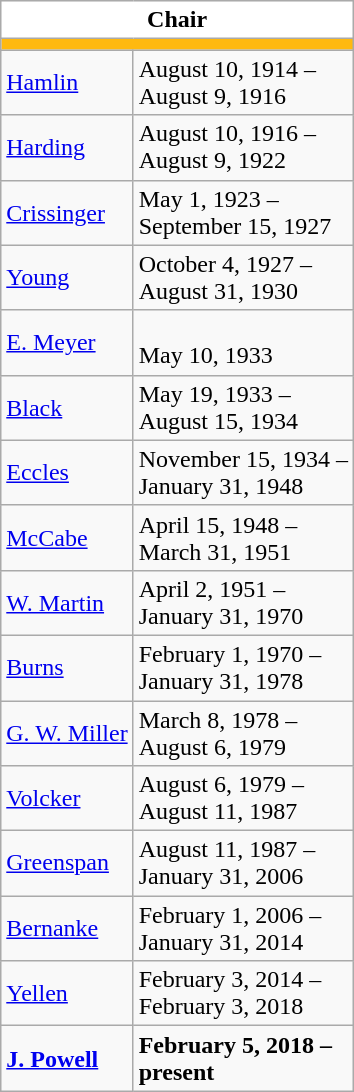<table class="wikitable">
<tr>
<th colspan="2" style="background:#fff;">Chair</th>
</tr>
<tr>
<td colspan="2" style="background: #FFB90F;"></td>
</tr>
<tr>
<td><a href='#'>Hamlin</a></td>
<td>August 10, 1914 –<br>August 9, 1916</td>
</tr>
<tr>
<td><a href='#'>Harding</a></td>
<td>August 10, 1916 –<br>August 9, 1922</td>
</tr>
<tr>
<td><a href='#'>Crissinger</a></td>
<td>May 1, 1923 –<br>September 15, 1927</td>
</tr>
<tr>
<td><a href='#'>Young</a></td>
<td>October 4, 1927 –<br>August 31, 1930</td>
</tr>
<tr>
<td><a href='#'>E. Meyer</a></td>
<td><br>May 10, 1933</td>
</tr>
<tr>
<td><a href='#'>Black</a></td>
<td>May 19, 1933 –<br>August 15, 1934</td>
</tr>
<tr>
<td><a href='#'>Eccles</a></td>
<td>November 15, 1934 –<br>January 31, 1948</td>
</tr>
<tr>
<td><a href='#'>McCabe</a></td>
<td>April 15, 1948 –<br>March 31, 1951</td>
</tr>
<tr>
<td><a href='#'>W. Martin</a></td>
<td>April 2, 1951 –<br>January 31, 1970</td>
</tr>
<tr>
<td><a href='#'>Burns</a></td>
<td>February 1, 1970 –<br>January 31, 1978</td>
</tr>
<tr>
<td><a href='#'>G. W. Miller</a></td>
<td>March 8, 1978 –<br>August 6, 1979</td>
</tr>
<tr>
<td><a href='#'>Volcker</a></td>
<td>August 6, 1979 –<br>August 11, 1987</td>
</tr>
<tr>
<td><a href='#'>Greenspan</a></td>
<td>August 11, 1987 –<br>January 31, 2006</td>
</tr>
<tr>
<td><a href='#'>Bernanke</a></td>
<td>February 1, 2006 –<br>January 31, 2014</td>
</tr>
<tr>
<td><a href='#'>Yellen</a></td>
<td>February 3, 2014 –<br>February 3, 2018</td>
</tr>
<tr>
<td><strong><a href='#'>J. Powell</a></strong></td>
<td><strong>February 5, 2018 –<br>present</strong></td>
</tr>
</table>
